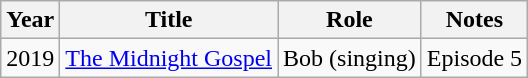<table class="wikitable">
<tr>
<th>Year</th>
<th>Title</th>
<th>Role</th>
<th>Notes</th>
</tr>
<tr>
<td>2019</td>
<td><a href='#'>The Midnight Gospel</a></td>
<td>Bob (singing)</td>
<td>Episode 5</td>
</tr>
</table>
